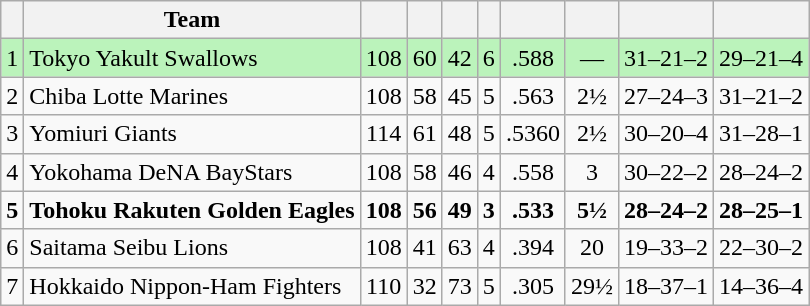<table class="wikitable plainrowheaders" style="text-align:center;">
<tr>
<th scope="col"></th>
<th scope="col">Team</th>
<th scope="col"></th>
<th scope="col"></th>
<th scope="col"></th>
<th scope="col"><a href='#'></a></th>
<th scope="col"><a href='#'></a></th>
<th scope="col"></th>
<th scope="col"></th>
<th scope="col"></th>
</tr>
<tr style="background: #BBF3BB">
<td>1</td>
<td style="text-align:left;">Tokyo Yakult Swallows</td>
<td>108</td>
<td>60</td>
<td>42</td>
<td>6</td>
<td>.588</td>
<td>—</td>
<td>31–21–2</td>
<td>29–21–4</td>
</tr>
<tr>
<td>2</td>
<td style="text-align:left;">Chiba Lotte Marines</td>
<td>108</td>
<td>58</td>
<td>45</td>
<td>5</td>
<td>.563</td>
<td>2½</td>
<td>27–24–3</td>
<td>31–21–2</td>
</tr>
<tr>
<td>3</td>
<td style="text-align:left;">Yomiuri Giants</td>
<td>114</td>
<td>61</td>
<td>48</td>
<td>5</td>
<td>.5360</td>
<td>2½</td>
<td>30–20–4</td>
<td>31–28–1</td>
</tr>
<tr>
<td>4</td>
<td style="text-align:left;">Yokohama DeNA BayStars</td>
<td>108</td>
<td>58</td>
<td>46</td>
<td>4</td>
<td>.558</td>
<td>3</td>
<td>30–22–2</td>
<td>28–24–2</td>
</tr>
<tr>
<td><strong>5</strong></td>
<td style="text-align:left;"><strong>Tohoku Rakuten Golden Eagles</strong></td>
<td><strong>108</strong></td>
<td><strong>56</strong></td>
<td><strong>49</strong></td>
<td><strong>3</strong></td>
<td><strong>.533</strong></td>
<td><strong>5½</strong></td>
<td><strong>28–24–2</strong></td>
<td><strong>28–25–1</strong></td>
</tr>
<tr>
<td>6</td>
<td style="text-align:left;">Saitama Seibu Lions</td>
<td>108</td>
<td>41</td>
<td>63</td>
<td>4</td>
<td>.394</td>
<td>20</td>
<td>19–33–2</td>
<td>22–30–2</td>
</tr>
<tr>
<td>7</td>
<td style="text-align:left;">Hokkaido Nippon-Ham Fighters</td>
<td>110</td>
<td>32</td>
<td>73</td>
<td>5</td>
<td>.305</td>
<td>29½</td>
<td>18–37–1</td>
<td>14–36–4</td>
</tr>
</table>
